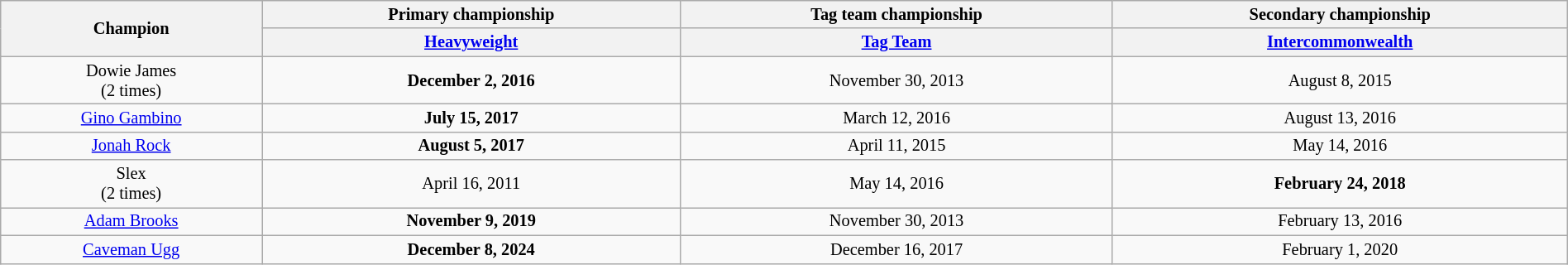<table class="wikitable" style="font-size:85%; text-align:center; width:100%;">
<tr>
<th rowspan=2>Champion</th>
<th>Primary championship</th>
<th>Tag team championship</th>
<th>Secondary championship</th>
</tr>
<tr>
<th><a href='#'>Heavyweight</a></th>
<th><a href='#'>Tag Team</a></th>
<th><a href='#'>Intercommonwealth</a></th>
</tr>
<tr>
<td>Dowie James<br>(2 times)</td>
<td><strong>December 2, 2016</strong></td>
<td>November 30, 2013<br></td>
<td>August 8, 2015</td>
</tr>
<tr>
<td><a href='#'>Gino Gambino</a></td>
<td><strong>July 15, 2017</strong></td>
<td>March 12, 2016<br></td>
<td>August 13, 2016</td>
</tr>
<tr>
<td><a href='#'>Jonah Rock</a></td>
<td><strong>August 5, 2017</strong></td>
<td>April 11, 2015<br></td>
<td>May 14, 2016</td>
</tr>
<tr>
<td>Slex <br>(2 times)</td>
<td>April 16, 2011</td>
<td>May 14, 2016<br></td>
<td><strong>February 24, 2018</strong></td>
</tr>
<tr>
<td><a href='#'>Adam Brooks</a></td>
<td><strong>November 9, 2019</strong></td>
<td>November 30, 2013<br></td>
<td>February 13, 2016</td>
</tr>
<tr>
<td><a href='#'>Caveman Ugg</a></td>
<td><strong>December 8, 2024</strong></td>
<td>December 16, 2017<br></td>
<td>February 1, 2020</td>
</tr>
</table>
